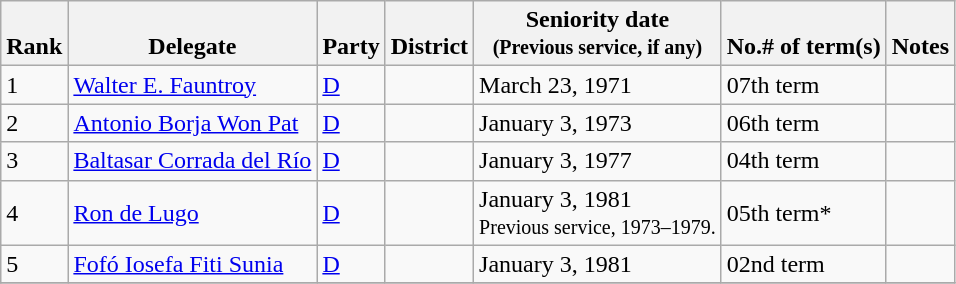<table class="wikitable sortable">
<tr valign=bottom>
<th>Rank</th>
<th>Delegate</th>
<th>Party</th>
<th>District</th>
<th>Seniority date<br><small>(Previous service, if any)</small><br></th>
<th>No.# of term(s)</th>
<th>Notes</th>
</tr>
<tr>
<td>1</td>
<td><a href='#'>Walter E. Fauntroy</a></td>
<td><a href='#'>D</a></td>
<td></td>
<td>March 23, 1971</td>
<td>07th term</td>
<td></td>
</tr>
<tr>
<td>2</td>
<td><a href='#'>Antonio Borja Won Pat</a></td>
<td><a href='#'>D</a></td>
<td></td>
<td>January 3, 1973</td>
<td>06th term</td>
<td></td>
</tr>
<tr>
<td>3</td>
<td><a href='#'>Baltasar Corrada del Río</a></td>
<td><a href='#'>D</a></td>
<td></td>
<td>January 3, 1977</td>
<td>04th term</td>
<td></td>
</tr>
<tr>
<td>4</td>
<td><a href='#'>Ron de Lugo</a></td>
<td><a href='#'>D</a></td>
<td></td>
<td>January 3, 1981<br><small>Previous service, 1973–1979. </small></td>
<td>05th term*</td>
<td></td>
</tr>
<tr>
<td>5</td>
<td><a href='#'>Fofó Iosefa Fiti Sunia</a></td>
<td><a href='#'>D</a></td>
<td></td>
<td>January 3, 1981</td>
<td>02nd term</td>
<td></td>
</tr>
<tr>
</tr>
</table>
